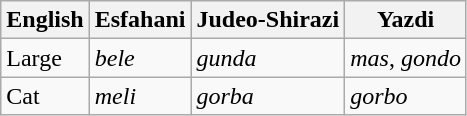<table class="wikitable">
<tr>
<th>English</th>
<th>Esfahani</th>
<th>Judeo-Shirazi</th>
<th>Yazdi</th>
</tr>
<tr>
<td>Large</td>
<td><em>bele</em></td>
<td><em>gunda</em></td>
<td><em>mas</em>, <em>gondo</em></td>
</tr>
<tr>
<td>Cat</td>
<td><em>meli</em></td>
<td><em>gorba</em></td>
<td><em>gorbo</em></td>
</tr>
</table>
